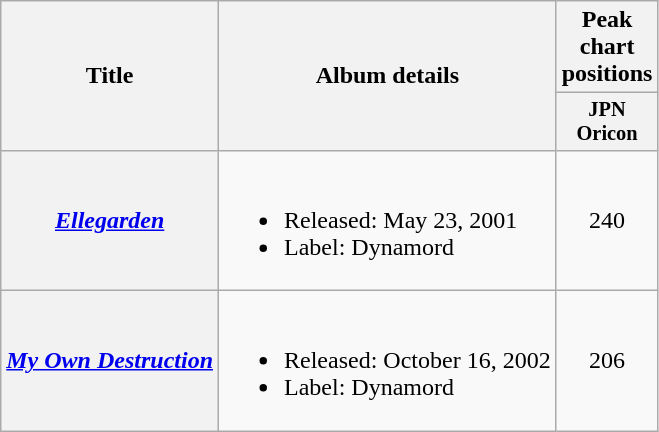<table class="wikitable plainrowheaders">
<tr>
<th scope="col" rowspan="2">Title</th>
<th scope="col" rowspan="2">Album details</th>
<th scope="col">Peak chart positions</th>
</tr>
<tr>
<th scope="col" style="width:4em;font-size:85%">JPN<br>Oricon<br></th>
</tr>
<tr>
<th scope="row"><em><a href='#'>Ellegarden</a></em></th>
<td><br><ul><li>Released: May 23, 2001</li><li>Label: Dynamord</li></ul></td>
<td style="text-align:center;">240</td>
</tr>
<tr>
<th scope="row"><em><a href='#'>My Own Destruction</a></em></th>
<td><br><ul><li>Released: October 16, 2002</li><li>Label: Dynamord</li></ul></td>
<td style="text-align:center;">206</td>
</tr>
</table>
